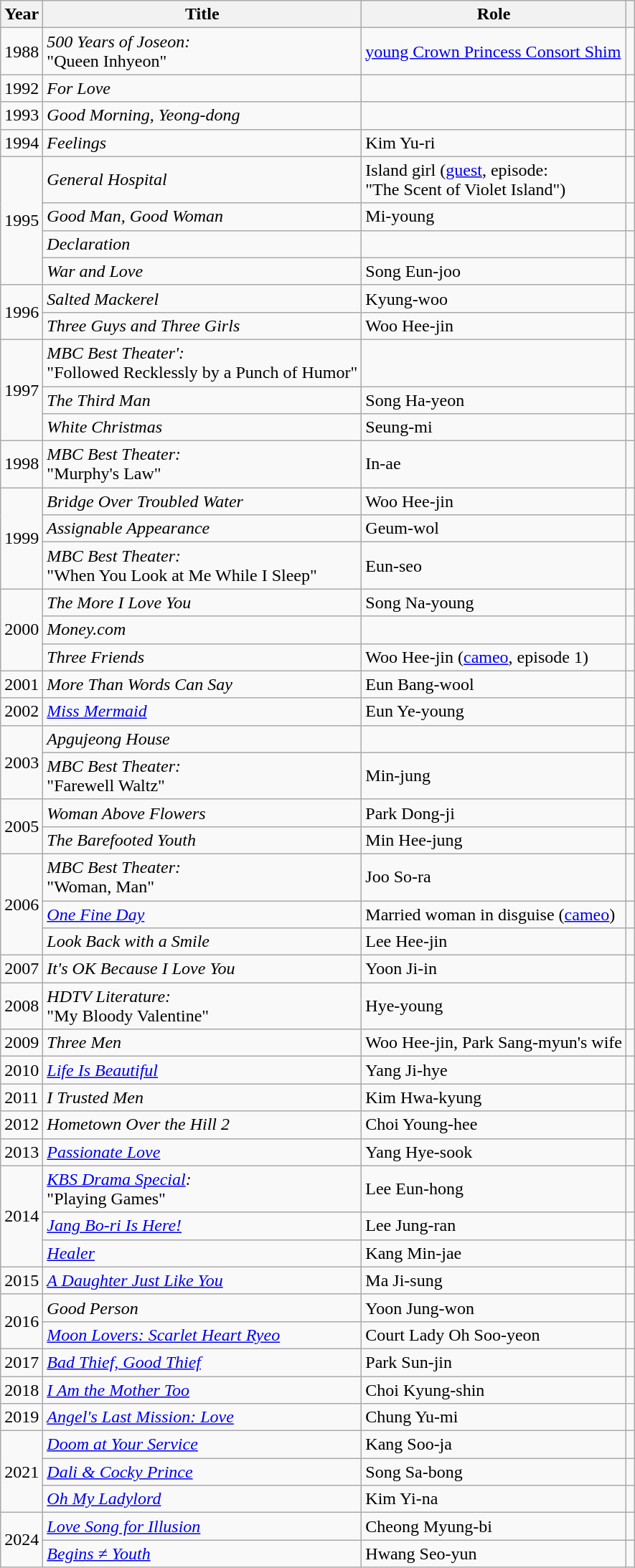<table class="wikitable">
<tr>
<th scope="col">Year</th>
<th scope="col">Title</th>
<th scope="col">Role</th>
<th scope="col"></th>
</tr>
<tr>
<td>1988</td>
<td><em>500 Years of Joseon:</em><br>"Queen Inhyeon"</td>
<td><a href='#'>young Crown Princess Consort Shim</a></td>
<td></td>
</tr>
<tr>
<td>1992</td>
<td><em>For Love</em></td>
<td></td>
<td></td>
</tr>
<tr>
<td>1993</td>
<td><em>Good Morning, Yeong-dong</em></td>
<td></td>
<td></td>
</tr>
<tr>
<td>1994</td>
<td><em>Feelings</em></td>
<td>Kim Yu-ri</td>
<td></td>
</tr>
<tr>
<td rowspan=4>1995</td>
<td><em>General Hospital</em></td>
<td>Island girl (<a href='#'>guest</a>, episode: <br> "The Scent of Violet Island")</td>
<td></td>
</tr>
<tr>
<td><em>Good Man, Good Woman</em></td>
<td>Mi-young</td>
<td></td>
</tr>
<tr>
<td><em>Declaration</em></td>
<td></td>
<td></td>
</tr>
<tr>
<td><em>War and Love</em></td>
<td>Song Eun-joo</td>
<td></td>
</tr>
<tr>
<td rowspan=2>1996</td>
<td><em>Salted Mackerel</em></td>
<td>Kyung-woo</td>
<td></td>
</tr>
<tr>
<td><em>Three Guys and Three Girls</em></td>
<td>Woo Hee-jin</td>
<td></td>
</tr>
<tr>
<td rowspan=3>1997</td>
<td><em>MBC Best Theater':</em><br>"Followed Recklessly by a Punch of Humor"</td>
<td></td>
<td></td>
</tr>
<tr>
<td><em>The Third Man</em></td>
<td>Song Ha-yeon</td>
<td></td>
</tr>
<tr>
<td><em>White Christmas</em></td>
<td>Seung-mi</td>
<td></td>
</tr>
<tr>
<td>1998</td>
<td><em>MBC Best Theater:</em><br>"Murphy's Law"</td>
<td>In-ae</td>
<td></td>
</tr>
<tr>
<td rowspan=3>1999</td>
<td><em>Bridge Over Troubled Water</em></td>
<td>Woo Hee-jin</td>
<td></td>
</tr>
<tr>
<td><em>Assignable Appearance</em></td>
<td>Geum-wol</td>
<td></td>
</tr>
<tr>
<td><em>MBC Best Theater:</em><br>"When You Look at Me While I Sleep"</td>
<td>Eun-seo</td>
<td></td>
</tr>
<tr>
<td rowspan=3>2000</td>
<td><em>The More I Love You</em></td>
<td>Song Na-young</td>
<td></td>
</tr>
<tr>
<td><em>Money.com</em></td>
<td></td>
<td></td>
</tr>
<tr>
<td><em>Three Friends</em></td>
<td>Woo Hee-jin (<a href='#'>cameo</a>, episode 1)</td>
<td></td>
</tr>
<tr>
<td>2001</td>
<td><em>More Than Words Can Say</em></td>
<td>Eun Bang-wool</td>
<td></td>
</tr>
<tr>
<td>2002</td>
<td><em><a href='#'>Miss Mermaid</a></em></td>
<td>Eun Ye-young</td>
<td></td>
</tr>
<tr>
<td rowspan=2>2003</td>
<td><em>Apgujeong House</em></td>
<td></td>
<td></td>
</tr>
<tr>
<td><em>MBC Best Theater:</em><br>"Farewell Waltz"</td>
<td>Min-jung</td>
<td></td>
</tr>
<tr>
<td rowspan=2>2005</td>
<td><em>Woman Above Flowers</em></td>
<td>Park Dong-ji</td>
<td></td>
</tr>
<tr>
<td><em>The Barefooted Youth</em></td>
<td>Min Hee-jung</td>
<td></td>
</tr>
<tr>
<td rowspan=3>2006</td>
<td><em>MBC Best Theater:</em><br>"Woman, Man"</td>
<td>Joo So-ra</td>
<td></td>
</tr>
<tr>
<td><em><a href='#'>One Fine Day</a></em></td>
<td>Married woman in disguise (<a href='#'>cameo</a>)</td>
<td></td>
</tr>
<tr>
<td><em>Look Back with a Smile</em></td>
<td>Lee Hee-jin</td>
<td></td>
</tr>
<tr>
<td>2007</td>
<td><em>It's OK Because I Love You</em></td>
<td>Yoon Ji-in</td>
<td></td>
</tr>
<tr>
<td>2008</td>
<td><em>HDTV Literature:</em><br>"My Bloody Valentine"</td>
<td>Hye-young</td>
<td></td>
</tr>
<tr>
<td>2009</td>
<td><em>Three Men</em></td>
<td>Woo Hee-jin, Park Sang-myun's wife</td>
<td></td>
</tr>
<tr>
<td>2010</td>
<td><em><a href='#'>Life Is Beautiful</a></em></td>
<td>Yang Ji-hye</td>
<td></td>
</tr>
<tr>
<td>2011</td>
<td><em>I Trusted Men</em></td>
<td>Kim Hwa-kyung</td>
<td></td>
</tr>
<tr>
<td>2012</td>
<td><em>Hometown Over the Hill 2</em></td>
<td>Choi Young-hee</td>
<td></td>
</tr>
<tr>
<td>2013</td>
<td><em><a href='#'>Passionate Love</a></em></td>
<td>Yang Hye-sook</td>
<td></td>
</tr>
<tr>
<td rowspan=3>2014</td>
<td><em><a href='#'>KBS Drama Special</a>:</em><br>"Playing Games"</td>
<td>Lee Eun-hong</td>
<td></td>
</tr>
<tr>
<td><em><a href='#'>Jang Bo-ri Is Here!</a></em></td>
<td>Lee Jung-ran</td>
<td></td>
</tr>
<tr>
<td><em><a href='#'>Healer</a></em></td>
<td>Kang Min-jae</td>
<td></td>
</tr>
<tr>
<td>2015</td>
<td><em><a href='#'>A Daughter Just Like You</a></em></td>
<td>Ma Ji-sung</td>
<td></td>
</tr>
<tr>
<td rowspan=2>2016</td>
<td><em>Good Person</em></td>
<td>Yoon Jung-won</td>
<td></td>
</tr>
<tr>
<td><em><a href='#'>Moon Lovers: Scarlet Heart Ryeo</a></em></td>
<td>Court Lady Oh Soo-yeon</td>
<td></td>
</tr>
<tr>
<td>2017</td>
<td><em><a href='#'>Bad Thief, Good Thief</a></em></td>
<td>Park Sun-jin</td>
<td></td>
</tr>
<tr>
<td>2018</td>
<td><em><a href='#'>I Am the Mother Too</a></em></td>
<td>Choi Kyung-shin</td>
<td></td>
</tr>
<tr>
<td>2019</td>
<td><em><a href='#'>Angel's Last Mission: Love</a></em></td>
<td>Chung Yu-mi</td>
<td></td>
</tr>
<tr>
<td rowspan=3>2021</td>
<td><em><a href='#'>Doom at Your Service</a></em></td>
<td>Kang Soo-ja</td>
<td></td>
</tr>
<tr>
<td><em><a href='#'>Dali & Cocky Prince</a></em></td>
<td>Song Sa-bong</td>
<td></td>
</tr>
<tr>
<td><em><a href='#'>Oh My Ladylord</a></em></td>
<td>Kim Yi-na</td>
<td></td>
</tr>
<tr>
<td rowspan="2">2024</td>
<td><em><a href='#'>Love Song for Illusion</a></em></td>
<td>Cheong Myung-bi</td>
<td></td>
</tr>
<tr>
<td><em><a href='#'>Begins ≠ Youth</a></em></td>
<td>Hwang Seo-yun</td>
<td></td>
</tr>
</table>
